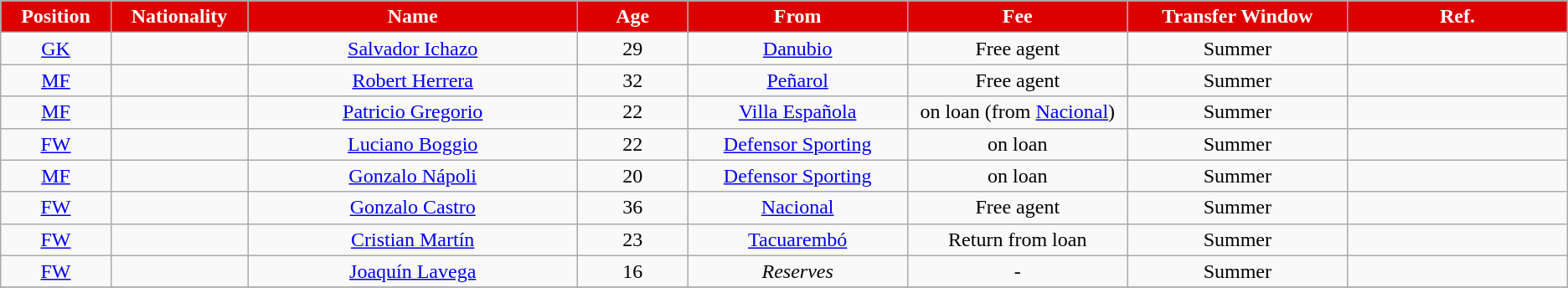<table class="wikitable" style="text-align:center; font-size:100%; ">
<tr>
<th style="background:#DD0000; color:white; width:5%;">Position</th>
<th style="background:#DD0000; color:white; width:5%;">Nationality</th>
<th style="background:#DD0000; color:white; width:15%;">Name</th>
<th style="background:#DD0000; color:white; width:5%;">Age</th>
<th style="background:#DD0000; color:white; width:10%;">From</th>
<th style="background:#DD0000; color:white; width:10%;">Fee</th>
<th style="background:#DD0000; color:white; width:10%;">Transfer Window</th>
<th style="background:#DD0000; color:white; width:10%;">Ref.</th>
</tr>
<tr>
<td><a href='#'>GK</a></td>
<td></td>
<td><a href='#'>Salvador Ichazo</a></td>
<td>29</td>
<td><a href='#'>Danubio</a></td>
<td>Free agent</td>
<td>Summer</td>
<td></td>
</tr>
<tr>
<td><a href='#'>MF</a></td>
<td></td>
<td><a href='#'>Robert Herrera</a></td>
<td>32</td>
<td><a href='#'>Peñarol</a></td>
<td>Free agent</td>
<td>Summer</td>
<td></td>
</tr>
<tr>
<td><a href='#'>MF</a></td>
<td></td>
<td><a href='#'>Patricio Gregorio</a></td>
<td>22</td>
<td><a href='#'>Villa Española</a></td>
<td>on loan (from <a href='#'>Nacional</a>)</td>
<td>Summer</td>
<td></td>
</tr>
<tr>
<td><a href='#'>FW</a></td>
<td></td>
<td><a href='#'>Luciano Boggio</a></td>
<td>22</td>
<td><a href='#'>Defensor Sporting</a></td>
<td>on loan</td>
<td>Summer</td>
<td></td>
</tr>
<tr>
<td><a href='#'>MF</a></td>
<td></td>
<td><a href='#'>Gonzalo Nápoli</a></td>
<td>20</td>
<td><a href='#'>Defensor Sporting</a></td>
<td>on loan</td>
<td>Summer</td>
<td></td>
</tr>
<tr>
<td><a href='#'>FW</a></td>
<td></td>
<td><a href='#'>Gonzalo Castro</a></td>
<td>36</td>
<td><a href='#'>Nacional</a></td>
<td>Free agent</td>
<td>Summer</td>
<td></td>
</tr>
<tr>
<td><a href='#'>FW</a></td>
<td></td>
<td><a href='#'>Cristian Martín</a></td>
<td>23</td>
<td><a href='#'>Tacuarembó</a></td>
<td>Return from loan</td>
<td>Summer</td>
<td></td>
</tr>
<tr>
<td><a href='#'>FW</a></td>
<td></td>
<td><a href='#'>Joaquín Lavega</a></td>
<td>16</td>
<td><em>Reserves</em></td>
<td>-</td>
<td>Summer</td>
<td></td>
</tr>
<tr>
</tr>
</table>
